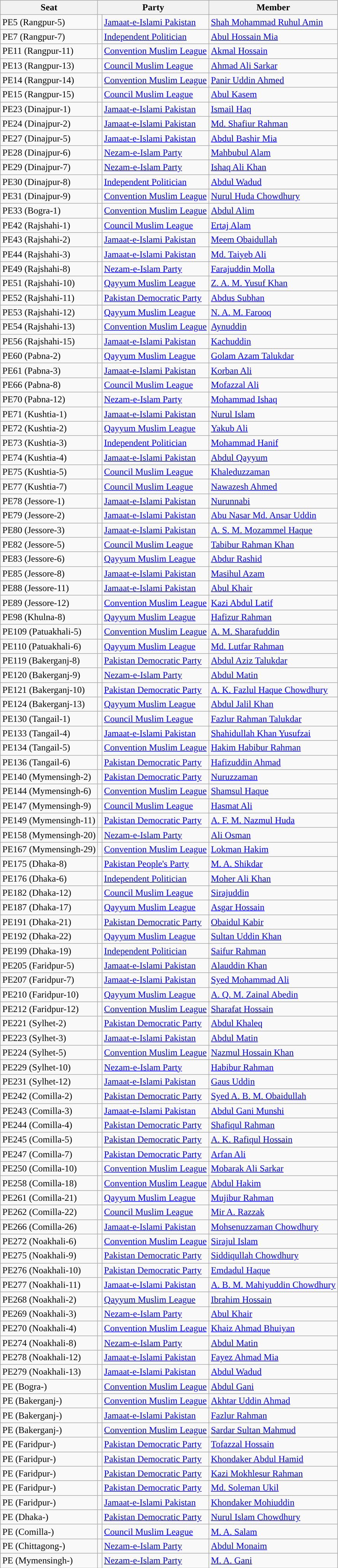<table class="wikitable sortable">
<tr>
<th>Seat</th>
<th colspan="2">Party</th>
<th>Member</th>
</tr>
<tr>
<td>PE5 (Rangpur-5)</td>
<td></td>
<td><a href='#'>Jamaat-e-Islami Pakistan</a></td>
<td><a href='#'>Shah Mohammad Ruhul Amin</a></td>
</tr>
<tr>
<td>PE7 (Rangpur-7)</td>
<td></td>
<td><a href='#'>Independent Politician</a></td>
<td><a href='#'>Abul Hossain Mia</a></td>
</tr>
<tr>
<td>PE11 (Rangpur-11)</td>
<td></td>
<td><a href='#'>Convention Muslim League</a></td>
<td><a href='#'>Akmal Hossain</a></td>
</tr>
<tr>
<td>PE13 (Rangpur-13)</td>
<td></td>
<td><a href='#'>Council Muslim League</a></td>
<td><a href='#'>Ahmad Ali Sarkar</a></td>
</tr>
<tr>
<td>PE14 (Rangpur-14)</td>
<td></td>
<td><a href='#'>Convention Muslim League</a></td>
<td><a href='#'>Panir Uddin Ahmed</a></td>
</tr>
<tr>
<td>PE15 (Rangpur-15)</td>
<td></td>
<td><a href='#'>Council Muslim League</a></td>
<td><a href='#'>Abul Kasem</a></td>
</tr>
<tr>
<td>PE23 (Dinajpur-1)</td>
<td></td>
<td><a href='#'>Jamaat-e-Islami Pakistan</a></td>
<td><a href='#'>Ismail Haq</a></td>
</tr>
<tr>
<td>PE24 (Dinajpur-2)</td>
<td></td>
<td><a href='#'>Jamaat-e-Islami Pakistan</a></td>
<td><a href='#'>Md. Shafiur Rahman</a></td>
</tr>
<tr>
<td>PE27 (Dinajpur-5)</td>
<td></td>
<td><a href='#'>Jamaat-e-Islami Pakistan</a></td>
<td><a href='#'>Abdul Bashir Mia</a></td>
</tr>
<tr>
<td>PE28 (Dinajpur-6)</td>
<td></td>
<td><a href='#'>Nezam-e-Islam Party</a></td>
<td><a href='#'>Mahbubul Alam</a></td>
</tr>
<tr>
<td>PE29 (Dinajpur-7)</td>
<td></td>
<td><a href='#'>Nezam-e-Islam Party</a></td>
<td><a href='#'>Ishaq Ali Khan</a></td>
</tr>
<tr>
<td>PE30 (Dinajpur-8)</td>
<td></td>
<td><a href='#'>Independent Politician</a></td>
<td><a href='#'>Abdul Wadud</a></td>
</tr>
<tr>
<td>PE31 (Dinajpur-9)</td>
<td></td>
<td><a href='#'>Convention Muslim League</a></td>
<td><a href='#'>Nurul Huda Chowdhury</a></td>
</tr>
<tr>
<td>PE33 (Bogra-1)</td>
<td></td>
<td><a href='#'>Convention Muslim League</a></td>
<td><a href='#'>Abdul Alim</a></td>
</tr>
<tr>
<td>PE42 (Rajshahi-1)</td>
<td></td>
<td><a href='#'>Council Muslim League</a></td>
<td><a href='#'>Ertaj Alam</a></td>
</tr>
<tr>
<td>PE43 (Rajshahi-2)</td>
<td></td>
<td><a href='#'>Jamaat-e-Islami Pakistan</a></td>
<td><a href='#'>Meem Obaidullah</a></td>
</tr>
<tr>
<td>PE44 (Rajshahi-3)</td>
<td></td>
<td><a href='#'>Jamaat-e-Islami Pakistan</a></td>
<td><a href='#'>Md. Taiyeb Ali</a></td>
</tr>
<tr>
<td>PE49 (Rajshahi-8)</td>
<td></td>
<td><a href='#'>Nezam-e-Islam Party</a></td>
<td><a href='#'>Farajuddin Molla</a></td>
</tr>
<tr>
<td>PE51 (Rajshahi-10)</td>
<td></td>
<td><a href='#'>Qayyum Muslim League</a></td>
<td><a href='#'>Z. A. M. Yusuf Khan</a></td>
</tr>
<tr>
<td>PE52 (Rajshahi-11)</td>
<td></td>
<td><a href='#'>Pakistan Democratic Party</a></td>
<td><a href='#'>Abdus Subhan</a></td>
</tr>
<tr>
<td>PE53 (Rajshahi-12)</td>
<td></td>
<td><a href='#'>Qayyum Muslim League</a></td>
<td><a href='#'>N. A. M. Farooq</a></td>
</tr>
<tr>
<td>PE54 (Rajshahi-13)</td>
<td></td>
<td><a href='#'>Convention Muslim League</a></td>
<td><a href='#'>Aynuddin</a></td>
</tr>
<tr>
<td>PE56 (Rajshahi-15)</td>
<td></td>
<td><a href='#'>Jamaat-e-Islami Pakistan</a></td>
<td><a href='#'>Kachuddin</a></td>
</tr>
<tr>
<td>PE60 (Pabna-2)</td>
<td></td>
<td><a href='#'>Qayyum Muslim League</a></td>
<td><a href='#'>Golam Azam Talukdar</a></td>
</tr>
<tr>
<td>PE61 (Pabna-3)</td>
<td></td>
<td><a href='#'>Jamaat-e-Islami Pakistan</a></td>
<td><a href='#'>Korban Ali</a></td>
</tr>
<tr>
<td>PE66 (Pabna-8)</td>
<td></td>
<td><a href='#'>Council Muslim League</a></td>
<td><a href='#'>Mofazzal Ali</a></td>
</tr>
<tr>
<td>PE70 (Pabna-12)</td>
<td></td>
<td><a href='#'>Nezam-e-Islam Party</a></td>
<td><a href='#'>Mohammad Ishaq</a></td>
</tr>
<tr>
<td>PE71 (Kushtia-1)</td>
<td></td>
<td><a href='#'>Jamaat-e-Islami Pakistan</a></td>
<td><a href='#'>Nurul Islam</a></td>
</tr>
<tr>
<td>PE72 (Kushtia-2)</td>
<td></td>
<td><a href='#'>Qayyum Muslim League</a></td>
<td><a href='#'>Yakub Ali</a></td>
</tr>
<tr>
<td>PE73 (Kushtia-3)</td>
<td></td>
<td><a href='#'>Independent Politician</a></td>
<td><a href='#'>Mohammad Hanif</a></td>
</tr>
<tr>
<td>PE74 (Kushtia-4)</td>
<td></td>
<td><a href='#'>Jamaat-e-Islami Pakistan</a></td>
<td><a href='#'>Abdul Qayyum</a></td>
</tr>
<tr>
<td>PE75 (Kushtia-5)</td>
<td></td>
<td><a href='#'>Council Muslim League</a></td>
<td><a href='#'>Khaleduzzaman</a></td>
</tr>
<tr>
<td>PE77 (Kushtia-7)</td>
<td></td>
<td><a href='#'>Council Muslim League</a></td>
<td><a href='#'>Nawazesh Ahmed</a></td>
</tr>
<tr>
<td>PE78 (Jessore-1)</td>
<td></td>
<td><a href='#'>Jamaat-e-Islami Pakistan</a></td>
<td><a href='#'>Nurunnabi</a></td>
</tr>
<tr>
<td>PE79 (Jessore-2)</td>
<td></td>
<td><a href='#'>Jamaat-e-Islami Pakistan</a></td>
<td><a href='#'>Abu Nasar Md. Ansar Uddin</a></td>
</tr>
<tr>
<td>PE80 (Jessore-3)</td>
<td></td>
<td><a href='#'>Jamaat-e-Islami Pakistan</a></td>
<td><a href='#'>A. S. M. Mozammel Haque</a></td>
</tr>
<tr>
<td>PE82 (Jessore-5)</td>
<td></td>
<td><a href='#'>Council Muslim League</a></td>
<td><a href='#'>Tabibur Rahman Khan</a></td>
</tr>
<tr>
<td>PE83 (Jessore-6)</td>
<td></td>
<td><a href='#'>Qayyum Muslim League</a></td>
<td><a href='#'>Abdur Rashid</a></td>
</tr>
<tr>
<td>PE85 (Jessore-8)</td>
<td></td>
<td><a href='#'>Jamaat-e-Islami Pakistan</a></td>
<td><a href='#'>Masihul Azam</a></td>
</tr>
<tr>
<td>PE88 (Jessore-11)</td>
<td></td>
<td><a href='#'>Jamaat-e-Islami Pakistan</a></td>
<td><a href='#'>Abul Khair</a></td>
</tr>
<tr>
<td>PE89 (Jessore-12)</td>
<td></td>
<td><a href='#'>Convention Muslim League</a></td>
<td><a href='#'>Kazi Abdul Latif</a></td>
</tr>
<tr>
<td>PE98 (Khulna-8)</td>
<td></td>
<td><a href='#'>Qayyum Muslim League</a></td>
<td><a href='#'>Hafizur Rahman</a></td>
</tr>
<tr>
<td>PE109 (Patuakhali-5)</td>
<td></td>
<td><a href='#'>Convention Muslim League</a></td>
<td><a href='#'>A. M. Sharafuddin</a></td>
</tr>
<tr>
<td>PE110 (Patuakhali-6)</td>
<td></td>
<td><a href='#'>Qayyum Muslim League</a></td>
<td><a href='#'>Md. Lutfar Rahman</a></td>
</tr>
<tr>
<td>PE119 (Bakerganj-8)</td>
<td></td>
<td><a href='#'>Pakistan Democratic Party</a></td>
<td><a href='#'>Abdul Aziz Talukdar</a></td>
</tr>
<tr>
<td>PE120 (Bakerganj-9)</td>
<td></td>
<td><a href='#'>Nezam-e-Islam Party</a></td>
<td><a href='#'>Abdul Matin</a></td>
</tr>
<tr>
<td>PE121 (Bakerganj-10)</td>
<td></td>
<td><a href='#'>Pakistan Democratic Party</a></td>
<td><a href='#'>A. K. Fazlul Haque Chowdhury</a></td>
</tr>
<tr>
<td>PE124 (Bakerganj-13)</td>
<td></td>
<td><a href='#'>Qayyum Muslim League</a></td>
<td><a href='#'>Abdul Jalil Khan</a></td>
</tr>
<tr>
<td>PE130 (Tangail-1)</td>
<td></td>
<td><a href='#'>Council Muslim League</a></td>
<td><a href='#'>Fazlur Rahman Talukdar</a></td>
</tr>
<tr>
<td>PE133 (Tangail-4)</td>
<td></td>
<td><a href='#'>Jamaat-e-Islami Pakistan</a></td>
<td><a href='#'>Shahidullah Khan Yusufzai</a></td>
</tr>
<tr>
<td>PE134 (Tangail-5)</td>
<td></td>
<td><a href='#'>Convention Muslim League</a></td>
<td><a href='#'>Hakim Habibur Rahman</a></td>
</tr>
<tr>
<td>PE136 (Tangail-6)</td>
<td></td>
<td><a href='#'>Pakistan Democratic Party</a></td>
<td><a href='#'>Hafizuddin Ahmad</a></td>
</tr>
<tr>
<td>PE140 (Mymensingh-2)</td>
<td></td>
<td><a href='#'>Pakistan Democratic Party</a></td>
<td><a href='#'>Nuruzzaman</a></td>
</tr>
<tr>
<td>PE144 (Mymensingh-6)</td>
<td></td>
<td><a href='#'>Convention Muslim League</a></td>
<td><a href='#'>Shamsul Haque</a></td>
</tr>
<tr>
<td>PE147 (Mymensingh-9)</td>
<td></td>
<td><a href='#'>Council Muslim League</a></td>
<td><a href='#'>Hasmat Ali</a></td>
</tr>
<tr>
<td>PE149 (Mymensingh-11)</td>
<td></td>
<td><a href='#'>Pakistan Democratic Party</a></td>
<td><a href='#'>A. F. M. Nazmul Huda</a></td>
</tr>
<tr>
<td>PE158 (Mymensingh-20)</td>
<td></td>
<td><a href='#'>Nezam-e-Islam Party</a></td>
<td><a href='#'>Ali Osman</a></td>
</tr>
<tr>
<td>PE167 (Mymensingh-29)</td>
<td></td>
<td><a href='#'>Convention Muslim League</a></td>
<td><a href='#'>Lokman Hakim</a></td>
</tr>
<tr>
<td>PE175 (Dhaka-8)</td>
<td></td>
<td><a href='#'>Pakistan People's Party</a></td>
<td><a href='#'>M. A. Shikdar</a></td>
</tr>
<tr>
<td>PE176 (Dhaka-6)</td>
<td></td>
<td><a href='#'>Independent Politician</a></td>
<td><a href='#'>Moher Ali Khan</a></td>
</tr>
<tr>
<td>PE182 (Dhaka-12)</td>
<td></td>
<td><a href='#'>Council Muslim League</a></td>
<td><a href='#'>Sirajuddin</a></td>
</tr>
<tr>
<td>PE187 (Dhaka-17)</td>
<td></td>
<td><a href='#'>Qayyum Muslim League</a></td>
<td><a href='#'>Asgar Hossain</a></td>
</tr>
<tr>
<td>PE191 (Dhaka-21)</td>
<td></td>
<td><a href='#'>Pakistan Democratic Party</a></td>
<td><a href='#'>Obaidul Kabir</a></td>
</tr>
<tr>
<td>PE192 (Dhaka-22)</td>
<td></td>
<td><a href='#'>Qayyum Muslim League</a></td>
<td><a href='#'>Sultan Uddin Khan</a></td>
</tr>
<tr>
<td>PE199 (Dhaka-19)</td>
<td></td>
<td><a href='#'>Independent Politician</a></td>
<td><a href='#'>Saifur Rahman</a></td>
</tr>
<tr>
<td>PE205 (Faridpur-5)</td>
<td></td>
<td><a href='#'>Jamaat-e-Islami Pakistan</a></td>
<td><a href='#'>Alauddin Khan</a></td>
</tr>
<tr>
<td>PE207 (Faridpur-7)</td>
<td></td>
<td><a href='#'>Jamaat-e-Islami Pakistan</a></td>
<td><a href='#'>Syed Mohammad Ali</a></td>
</tr>
<tr>
<td>PE210 (Faridpur-10)</td>
<td></td>
<td><a href='#'>Qayyum Muslim League</a></td>
<td><a href='#'>A. Q. M. Zainal Abedin</a></td>
</tr>
<tr>
<td>PE212 (Faridpur-12)</td>
<td></td>
<td><a href='#'>Convention Muslim League</a></td>
<td><a href='#'>Sharafat Hossain</a></td>
</tr>
<tr>
<td>PE221 (Sylhet-2)</td>
<td></td>
<td><a href='#'>Pakistan Democratic Party</a></td>
<td><a href='#'>Abdul Khaleq</a></td>
</tr>
<tr>
<td>PE223 (Sylhet-3)</td>
<td></td>
<td><a href='#'>Jamaat-e-Islami Pakistan</a></td>
<td><a href='#'>Abdul Matin</a></td>
</tr>
<tr>
<td>PE224 (Sylhet-5)</td>
<td></td>
<td><a href='#'>Convention Muslim League</a></td>
<td><a href='#'>Nazmul Hossain Khan</a></td>
</tr>
<tr>
<td>PE229 (Sylhet-10)</td>
<td></td>
<td><a href='#'>Nezam-e-Islam Party</a></td>
<td><a href='#'>Habibur Rahman</a></td>
</tr>
<tr>
<td>PE231 (Sylhet-12)</td>
<td></td>
<td><a href='#'>Jamaat-e-Islami Pakistan</a></td>
<td><a href='#'>Gaus Uddin</a></td>
</tr>
<tr>
<td>PE242 (Comilla-2)</td>
<td></td>
<td><a href='#'>Pakistan Democratic Party</a></td>
<td><a href='#'>Syed A. B. M. Obaidullah</a></td>
</tr>
<tr>
<td>PE243 (Comilla-3)</td>
<td></td>
<td><a href='#'>Jamaat-e-Islami Pakistan</a></td>
<td><a href='#'>Abdul Gani Munshi</a></td>
</tr>
<tr>
<td>PE244 (Comilla-4)</td>
<td></td>
<td><a href='#'>Pakistan Democratic Party</a></td>
<td><a href='#'>Shafiqul Rahman</a></td>
</tr>
<tr>
<td>PE245 (Comilla-5)</td>
<td></td>
<td><a href='#'>Pakistan Democratic Party</a></td>
<td><a href='#'>A. K. Rafiqul Hossain</a></td>
</tr>
<tr>
<td>PE247 (Comilla-7)</td>
<td></td>
<td><a href='#'>Pakistan Democratic Party</a></td>
<td><a href='#'>Arfan Ali</a></td>
</tr>
<tr>
<td>PE250 (Comilla-10)</td>
<td></td>
<td><a href='#'>Convention Muslim League</a></td>
<td><a href='#'>Mobarak Ali Sarkar</a></td>
</tr>
<tr>
<td>PE258 (Comilla-18)</td>
<td></td>
<td><a href='#'>Convention Muslim League</a></td>
<td><a href='#'>Abdul Hakim</a></td>
</tr>
<tr>
<td>PE261 (Comilla-21)</td>
<td></td>
<td><a href='#'>Qayyum Muslim League</a></td>
<td><a href='#'>Mujibur Rahman</a></td>
</tr>
<tr>
<td>PE262 (Comilla-22)</td>
<td></td>
<td><a href='#'>Council Muslim League</a></td>
<td><a href='#'>Mir A. Razzak</a></td>
</tr>
<tr>
<td>PE266 (Comilla-26)</td>
<td></td>
<td><a href='#'>Jamaat-e-Islami Pakistan</a></td>
<td><a href='#'>Mohsenuzzaman Chowdhury</a></td>
</tr>
<tr>
<td>PE272 (Noakhali-6)</td>
<td></td>
<td><a href='#'>Convention Muslim League</a></td>
<td><a href='#'>Sirajul Islam</a></td>
</tr>
<tr>
<td>PE275 (Noakhali-9)</td>
<td></td>
<td><a href='#'>Pakistan Democratic Party</a></td>
<td><a href='#'>Siddiqullah Chowdhury</a></td>
</tr>
<tr>
<td>PE276 (Noakhali-10)</td>
<td></td>
<td><a href='#'>Pakistan Democratic Party</a></td>
<td><a href='#'>Emdadul Haque</a></td>
</tr>
<tr>
<td>PE277 (Noakhali-11)</td>
<td></td>
<td><a href='#'>Jamaat-e-Islami Pakistan</a></td>
<td><a href='#'>A. B. M. Mahiyuddin Chowdhury</a></td>
</tr>
<tr>
<td>PE268 (Noakhali-2)</td>
<td></td>
<td><a href='#'>Qayyum Muslim League</a></td>
<td><a href='#'>Ibrahim Hossain</a></td>
</tr>
<tr>
<td>PE269 (Noakhali-3)</td>
<td></td>
<td><a href='#'>Nezam-e-Islam Party</a></td>
<td><a href='#'>Abul Khair</a></td>
</tr>
<tr>
<td>PE270 (Noakhali-4)</td>
<td></td>
<td><a href='#'>Convention Muslim League</a></td>
<td><a href='#'>Khaiz Ahmad Bhuiyan</a></td>
</tr>
<tr>
<td>PE274 (Noakhali-8)</td>
<td></td>
<td><a href='#'>Nezam-e-Islam Party</a></td>
<td><a href='#'>Abdul Matin</a></td>
</tr>
<tr>
<td>PE278 (Noakhali-12)</td>
<td></td>
<td><a href='#'>Jamaat-e-Islami Pakistan</a></td>
<td><a href='#'>Fayez Ahmad Mia</a></td>
</tr>
<tr>
<td>PE279 (Noakhali-13)</td>
<td></td>
<td><a href='#'>Jamaat-e-Islami Pakistan</a></td>
<td><a href='#'>Abdul Wadud</a></td>
</tr>
<tr>
<td>PE (Bogra-)</td>
<td></td>
<td><a href='#'>Convention Muslim League</a></td>
<td><a href='#'>Abdul Gani</a></td>
</tr>
<tr>
<td>PE (Bakerganj-)</td>
<td></td>
<td><a href='#'>Convention Muslim League</a></td>
<td><a href='#'>Akhtar Uddin Ahmad</a></td>
</tr>
<tr>
<td>PE (Bakerganj-)</td>
<td></td>
<td><a href='#'>Jamaat-e-Islami Pakistan</a></td>
<td><a href='#'>Fazlur Rahman</a></td>
</tr>
<tr>
<td>PE (Bakerganj-)</td>
<td></td>
<td><a href='#'>Convention Muslim League</a></td>
<td><a href='#'>Sardar Sultan Mahmud</a></td>
</tr>
<tr>
<td>PE (Faridpur-)</td>
<td></td>
<td><a href='#'>Pakistan Democratic Party</a></td>
<td><a href='#'>Tofazzal Hossain</a></td>
</tr>
<tr>
<td>PE (Faridpur-)</td>
<td></td>
<td><a href='#'>Pakistan Democratic Party</a></td>
<td><a href='#'>Khondaker Abdul Hamid</a></td>
</tr>
<tr>
<td>PE (Faridpur-)</td>
<td></td>
<td><a href='#'>Pakistan Democratic Party</a></td>
<td><a href='#'>Kazi Mokhlesur Rahman</a></td>
</tr>
<tr>
<td>PE (Faridpur-)</td>
<td></td>
<td><a href='#'>Pakistan Democratic Party</a></td>
<td><a href='#'>Md. Soleman Ukil</a></td>
</tr>
<tr>
<td>PE (Faridpur-)</td>
<td></td>
<td><a href='#'>Jamaat-e-Islami Pakistan</a></td>
<td><a href='#'>Khondaker Mohiuddin</a></td>
</tr>
<tr>
<td>PE (Dhaka-)</td>
<td></td>
<td><a href='#'>Pakistan Democratic Party</a></td>
<td><a href='#'>Nurul Islam Chowdhury</a></td>
</tr>
<tr>
<td>PE (Comilla-)</td>
<td></td>
<td><a href='#'>Council Muslim League</a></td>
<td><a href='#'>M. A. Salam</a></td>
</tr>
<tr>
<td>PE (Chittagong-)</td>
<td></td>
<td><a href='#'>Nezam-e-Islam Party</a></td>
<td><a href='#'>Abdul Monaim</a></td>
</tr>
<tr>
<td>PE (Mymensingh-)</td>
<td></td>
<td><a href='#'>Nezam-e-Islam Party</a></td>
<td><a href='#'>M. A. Gani</a></td>
</tr>
</table>
